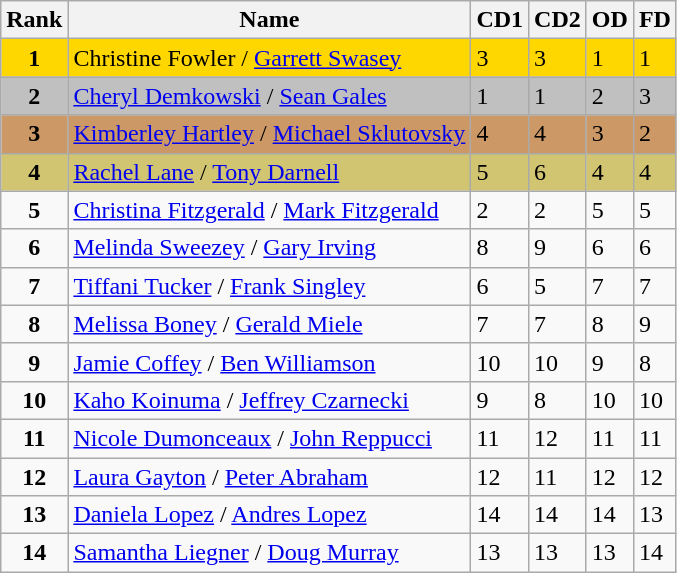<table class="wikitable">
<tr>
<th>Rank</th>
<th>Name</th>
<th>CD1</th>
<th>CD2</th>
<th>OD</th>
<th>FD</th>
</tr>
<tr bgcolor="gold">
<td align="center"><strong>1</strong></td>
<td>Christine Fowler / <a href='#'>Garrett Swasey</a></td>
<td>3</td>
<td>3</td>
<td>1</td>
<td>1</td>
</tr>
<tr bgcolor="silver">
<td align="center"><strong>2</strong></td>
<td><a href='#'>Cheryl Demkowski</a> / <a href='#'>Sean Gales</a></td>
<td>1</td>
<td>1</td>
<td>2</td>
<td>3</td>
</tr>
<tr bgcolor="cc9966">
<td align="center"><strong>3</strong></td>
<td><a href='#'>Kimberley Hartley</a> / <a href='#'>Michael Sklutovsky</a></td>
<td>4</td>
<td>4</td>
<td>3</td>
<td>2</td>
</tr>
<tr bgcolor="#d1c571">
<td align="center"><strong>4</strong></td>
<td><a href='#'>Rachel Lane</a> / <a href='#'>Tony Darnell</a></td>
<td>5</td>
<td>6</td>
<td>4</td>
<td>4</td>
</tr>
<tr>
<td align="center"><strong>5</strong></td>
<td><a href='#'>Christina Fitzgerald</a> / <a href='#'>Mark Fitzgerald</a></td>
<td>2</td>
<td>2</td>
<td>5</td>
<td>5</td>
</tr>
<tr>
<td align="center"><strong>6</strong></td>
<td><a href='#'>Melinda Sweezey</a> / <a href='#'>Gary Irving</a></td>
<td>8</td>
<td>9</td>
<td>6</td>
<td>6</td>
</tr>
<tr>
<td align="center"><strong>7</strong></td>
<td><a href='#'>Tiffani Tucker</a> / <a href='#'>Frank Singley</a></td>
<td>6</td>
<td>5</td>
<td>7</td>
<td>7</td>
</tr>
<tr>
<td align="center"><strong>8</strong></td>
<td><a href='#'>Melissa Boney</a> / <a href='#'>Gerald Miele</a></td>
<td>7</td>
<td>7</td>
<td>8</td>
<td>9</td>
</tr>
<tr>
<td align="center"><strong>9</strong></td>
<td><a href='#'>Jamie Coffey</a> / <a href='#'>Ben Williamson</a></td>
<td>10</td>
<td>10</td>
<td>9</td>
<td>8</td>
</tr>
<tr>
<td align="center"><strong>10</strong></td>
<td><a href='#'>Kaho Koinuma</a> / <a href='#'>Jeffrey Czarnecki</a></td>
<td>9</td>
<td>8</td>
<td>10</td>
<td>10</td>
</tr>
<tr>
<td align="center"><strong>11</strong></td>
<td><a href='#'>Nicole Dumonceaux</a> / <a href='#'>John Reppucci</a></td>
<td>11</td>
<td>12</td>
<td>11</td>
<td>11</td>
</tr>
<tr>
<td align="center"><strong>12</strong></td>
<td><a href='#'>Laura Gayton</a> / <a href='#'>Peter Abraham</a></td>
<td>12</td>
<td>11</td>
<td>12</td>
<td>12</td>
</tr>
<tr>
<td align="center"><strong>13</strong></td>
<td><a href='#'>Daniela Lopez</a> / <a href='#'>Andres Lopez</a></td>
<td>14</td>
<td>14</td>
<td>14</td>
<td>13</td>
</tr>
<tr>
<td align="center"><strong>14</strong></td>
<td><a href='#'>Samantha Liegner</a> / <a href='#'>Doug Murray</a></td>
<td>13</td>
<td>13</td>
<td>13</td>
<td>14</td>
</tr>
</table>
